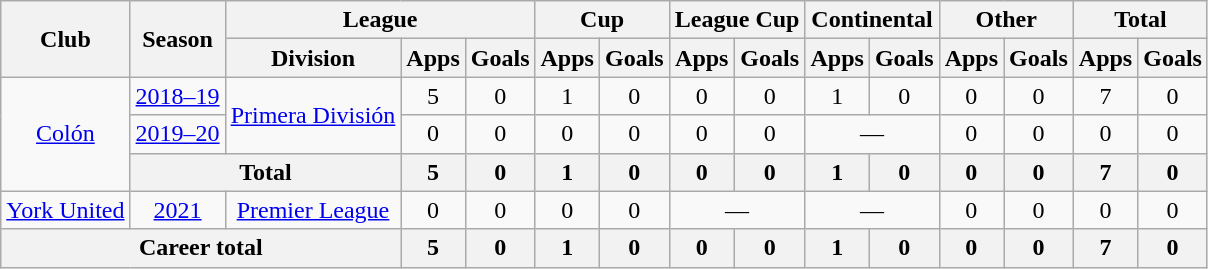<table class="wikitable" style="text-align:center">
<tr>
<th rowspan="2">Club</th>
<th rowspan="2">Season</th>
<th colspan="3">League</th>
<th colspan="2">Cup</th>
<th colspan="2">League Cup</th>
<th colspan="2">Continental</th>
<th colspan="2">Other</th>
<th colspan="2">Total</th>
</tr>
<tr>
<th>Division</th>
<th>Apps</th>
<th>Goals</th>
<th>Apps</th>
<th>Goals</th>
<th>Apps</th>
<th>Goals</th>
<th>Apps</th>
<th>Goals</th>
<th>Apps</th>
<th>Goals</th>
<th>Apps</th>
<th>Goals</th>
</tr>
<tr>
<td rowspan="3"><a href='#'>Colón</a></td>
<td><a href='#'>2018–19</a></td>
<td rowspan="2"><a href='#'>Primera División</a></td>
<td>5</td>
<td>0</td>
<td>1</td>
<td>0</td>
<td>0</td>
<td>0</td>
<td>1</td>
<td>0</td>
<td>0</td>
<td>0</td>
<td>7</td>
<td>0</td>
</tr>
<tr>
<td><a href='#'>2019–20</a></td>
<td>0</td>
<td>0</td>
<td>0</td>
<td>0</td>
<td>0</td>
<td>0</td>
<td colspan="2">—</td>
<td>0</td>
<td>0</td>
<td>0</td>
<td>0</td>
</tr>
<tr>
<th colspan="2">Total</th>
<th>5</th>
<th>0</th>
<th>1</th>
<th>0</th>
<th>0</th>
<th>0</th>
<th>1</th>
<th>0</th>
<th>0</th>
<th>0</th>
<th>7</th>
<th>0</th>
</tr>
<tr>
<td rowspan="1"><a href='#'>York United</a></td>
<td><a href='#'>2021</a></td>
<td rowspan="1"><a href='#'>Premier League</a></td>
<td>0</td>
<td>0</td>
<td>0</td>
<td>0</td>
<td colspan="2">—</td>
<td colspan="2">—</td>
<td>0</td>
<td>0</td>
<td>0</td>
<td>0</td>
</tr>
<tr>
<th colspan="3">Career total</th>
<th>5</th>
<th>0</th>
<th>1</th>
<th>0</th>
<th>0</th>
<th>0</th>
<th>1</th>
<th>0</th>
<th>0</th>
<th>0</th>
<th>7</th>
<th>0</th>
</tr>
</table>
